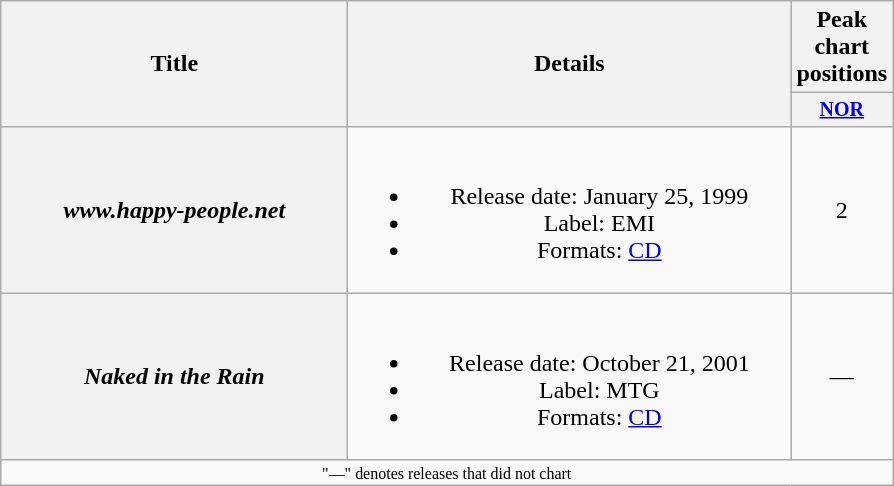<table class="wikitable plainrowheaders" style="text-align:center;">
<tr>
<th rowspan="2" style="width:14em;">Title</th>
<th rowspan="2" style="width:18em;">Details</th>
<th colspan="1">Peak chart positions</th>
</tr>
<tr style="font-size:smaller;">
<th style="width:45px;"><a href='#'>NOR</a></th>
</tr>
<tr>
<th scope="row"><em>www.happy-people.net</em></th>
<td><br><ul><li>Release date: January 25, 1999</li><li>Label: EMI</li><li>Formats: <a href='#'>CD</a></li></ul></td>
<td>2</td>
</tr>
<tr>
<th scope="row"><em>Naked in the Rain</em></th>
<td><br><ul><li>Release date: October 21, 2001</li><li>Label: MTG</li><li>Formats: <a href='#'>CD</a></li></ul></td>
<td>—</td>
</tr>
<tr>
<td colspan="15" style="font-size:8pt">"—" denotes releases that did not chart</td>
</tr>
</table>
